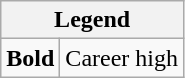<table class="wikitable mw-collapsible mw-collapsed">
<tr>
<th colspan="2">Legend</th>
</tr>
<tr>
<td><strong>Bold</strong></td>
<td>Career high</td>
</tr>
</table>
